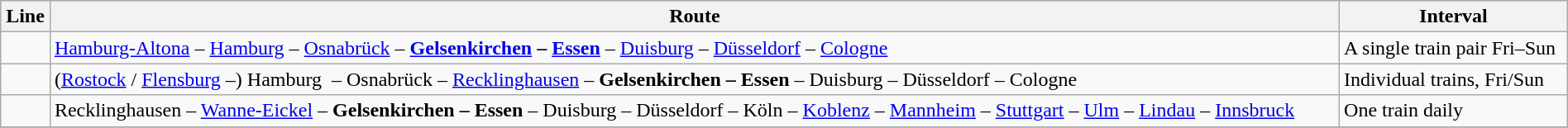<table class="wikitable" width="100%">
<tr style="background-color:#d8d8d8;">
<th>Line</th>
<th>Route</th>
<th>Interval</th>
</tr>
<tr>
<td></td>
<td><a href='#'>Hamburg-Altona</a> – <a href='#'>Hamburg</a> – <a href='#'>Osnabrück</a> –  <strong><a href='#'>Gelsenkirchen</a> – <a href='#'>Essen</a></strong> – <a href='#'>Duisburg</a> – <a href='#'>Düsseldorf</a> – <a href='#'>Cologne</a></td>
<td>A single train pair Fri–Sun</td>
</tr>
<tr>
<td></td>
<td>(<a href='#'>Rostock</a> / <a href='#'>Flensburg</a> –) Hamburg  – Osnabrück –  <a href='#'>Recklinghausen</a> – <strong>Gelsenkirchen – Essen</strong> – Duisburg – Düsseldorf – Cologne</td>
<td>Individual trains, Fri/Sun</td>
</tr>
<tr>
<td></td>
<td> Recklinghausen – <a href='#'>Wanne-Eickel</a> – <strong>Gelsenkirchen – Essen</strong> – Duisburg – Düsseldorf – Köln – <a href='#'>Koblenz</a> – <a href='#'>Mannheim</a> – <a href='#'>Stuttgart</a> – <a href='#'>Ulm</a> – <a href='#'>Lindau</a> – <a href='#'>Innsbruck</a></td>
<td>One train daily</td>
</tr>
<tr>
</tr>
</table>
